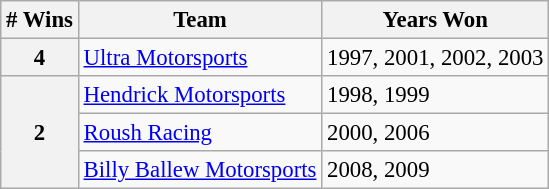<table class="wikitable" style="font-size: 95%;">
<tr>
<th># Wins</th>
<th>Team</th>
<th>Years Won</th>
</tr>
<tr>
<th>4</th>
<td><a href='#'>Ultra Motorsports</a></td>
<td>1997, 2001, 2002, 2003</td>
</tr>
<tr>
<th rowspan="3">2</th>
<td><a href='#'>Hendrick Motorsports</a></td>
<td>1998, 1999</td>
</tr>
<tr>
<td><a href='#'>Roush Racing</a></td>
<td>2000, 2006</td>
</tr>
<tr>
<td><a href='#'>Billy Ballew Motorsports</a></td>
<td>2008, 2009</td>
</tr>
</table>
